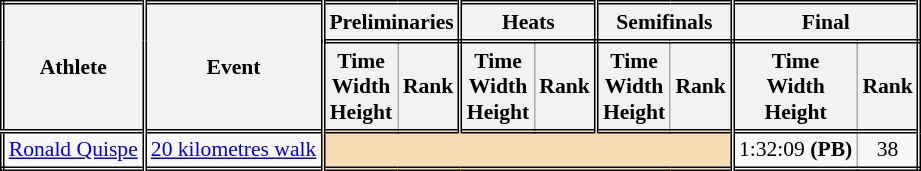<table class=wikitable style="font-size:90%; border: double;">
<tr>
<th rowspan="2" style="border-right:double">Athlete</th>
<th rowspan="2" style="border-right:double">Event</th>
<th colspan="2" style="border-right:double; border-bottom:double;">Preliminaries</th>
<th colspan="2" style="border-right:double; border-bottom:double;">Heats</th>
<th colspan="2" style="border-right:double; border-bottom:double;">Semifinals</th>
<th colspan="2" style="border-right:double; border-bottom:double;">Final</th>
</tr>
<tr>
<th>Time<br>Width<br>Height</th>
<th style="border-right:double">Rank</th>
<th>Time<br>Width<br>Height</th>
<th style="border-right:double">Rank</th>
<th>Time<br>Width<br>Height</th>
<th style="border-right:double">Rank</th>
<th>Time<br>Width<br>Height</th>
<th style="border-right:double">Rank</th>
</tr>
<tr style="border-top: double;">
<td style="border-right:double"><a href='#'>Ronald Quispe</a></td>
<td style="border-right:double"><a href='#'>20 kilometres walk</a></td>
<td style="border-right:double" colspan= 6 bgcolor="wheat"></td>
<td align=center>1:32:09 <strong>(PB)</strong></td>
<td align=center>38</td>
</tr>
</table>
